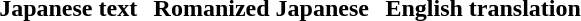<table align="center" cellpadding="5" cellspacing="1">
<tr>
</tr>
<tr>
<th scope="col">Japanese text</th>
<th scope="col">Romanized Japanese</th>
<th scope="col">English translation</th>
</tr>
<tr>
<td><br></td>
<td><br></td>
<td><br></td>
</tr>
<tr>
</tr>
</table>
